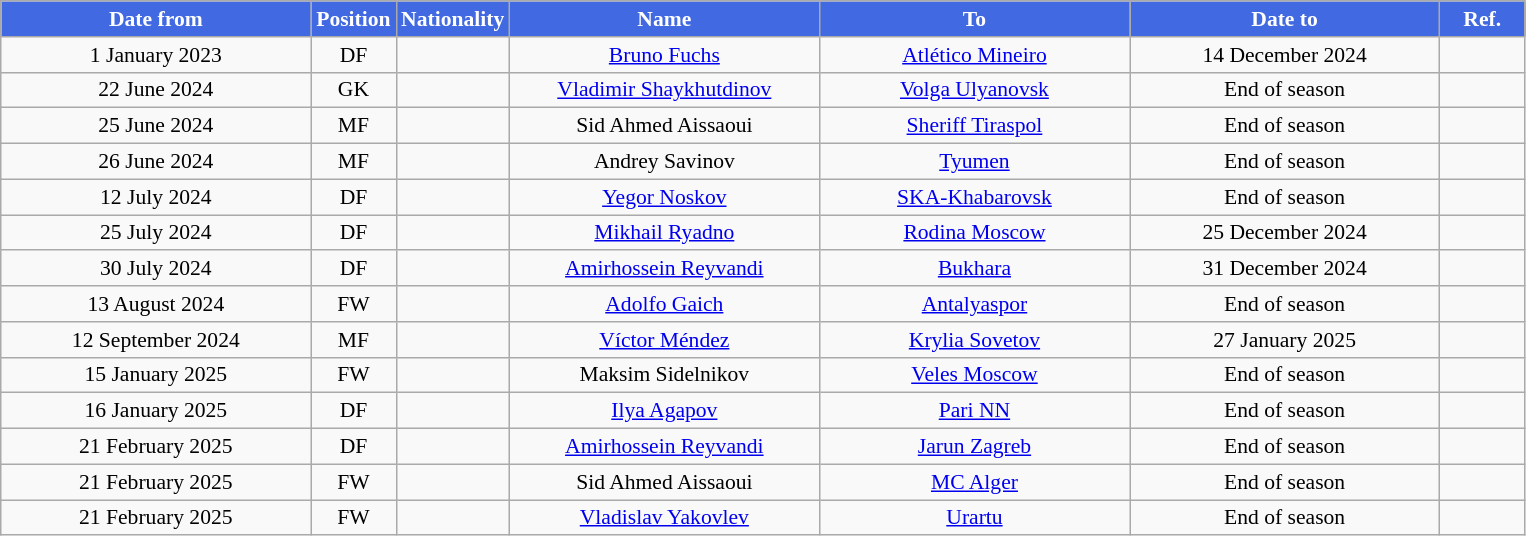<table class="wikitable" style="text-align:center; font-size:90%; ">
<tr>
<th style="background:#4169E1; color:white; width:200px;">Date from</th>
<th style="background:#4169E1; color:white; width:50px;">Position</th>
<th style="background:#4169E1; color:white; width:50px;">Nationality</th>
<th style="background:#4169E1; color:white; width:200px;">Name</th>
<th style="background:#4169E1; color:white; width:200px;">To</th>
<th style="background:#4169E1; color:white; width:200px;">Date to</th>
<th style="background:#4169E1; color:white; width:50px;">Ref.</th>
</tr>
<tr>
<td>1 January 2023</td>
<td>DF</td>
<td></td>
<td><a href='#'>Bruno Fuchs</a></td>
<td><a href='#'>Atlético Mineiro</a></td>
<td>14 December 2024</td>
<td></td>
</tr>
<tr>
<td>22 June 2024</td>
<td>GK</td>
<td></td>
<td><a href='#'>Vladimir Shaykhutdinov</a></td>
<td><a href='#'>Volga Ulyanovsk</a></td>
<td>End of season</td>
<td></td>
</tr>
<tr>
<td>25 June 2024</td>
<td>MF</td>
<td></td>
<td>Sid Ahmed Aissaoui</td>
<td><a href='#'>Sheriff Tiraspol</a></td>
<td>End of season</td>
<td></td>
</tr>
<tr>
<td>26 June 2024</td>
<td>MF</td>
<td></td>
<td>Andrey Savinov</td>
<td><a href='#'>Tyumen</a></td>
<td>End of season</td>
<td></td>
</tr>
<tr>
<td>12 July 2024</td>
<td>DF</td>
<td></td>
<td><a href='#'>Yegor Noskov</a></td>
<td><a href='#'>SKA-Khabarovsk</a></td>
<td>End of season</td>
<td></td>
</tr>
<tr>
<td>25 July 2024</td>
<td>DF</td>
<td></td>
<td><a href='#'>Mikhail Ryadno</a></td>
<td><a href='#'>Rodina Moscow</a></td>
<td>25 December 2024</td>
<td></td>
</tr>
<tr>
<td>30 July 2024</td>
<td>DF</td>
<td></td>
<td><a href='#'>Amirhossein Reyvandi</a></td>
<td><a href='#'>Bukhara</a></td>
<td>31 December 2024</td>
<td></td>
</tr>
<tr>
<td>13 August 2024</td>
<td>FW</td>
<td></td>
<td><a href='#'>Adolfo Gaich</a></td>
<td><a href='#'>Antalyaspor</a></td>
<td>End of season</td>
<td></td>
</tr>
<tr>
<td>12 September 2024</td>
<td>MF</td>
<td></td>
<td><a href='#'>Víctor Méndez</a></td>
<td><a href='#'>Krylia Sovetov</a></td>
<td>27 January 2025</td>
<td></td>
</tr>
<tr>
<td>15 January 2025</td>
<td>FW</td>
<td></td>
<td>Maksim Sidelnikov</td>
<td><a href='#'>Veles Moscow</a></td>
<td>End of season</td>
<td></td>
</tr>
<tr>
<td>16 January 2025</td>
<td>DF</td>
<td></td>
<td><a href='#'>Ilya Agapov</a></td>
<td><a href='#'>Pari NN</a></td>
<td>End of season</td>
<td></td>
</tr>
<tr>
<td>21 February 2025</td>
<td>DF</td>
<td></td>
<td><a href='#'>Amirhossein Reyvandi</a></td>
<td><a href='#'>Jarun Zagreb</a></td>
<td>End of season</td>
<td></td>
</tr>
<tr>
<td>21 February 2025</td>
<td>FW</td>
<td></td>
<td>Sid Ahmed Aissaoui</td>
<td><a href='#'>MC Alger</a></td>
<td>End of season</td>
<td></td>
</tr>
<tr>
<td>21 February 2025</td>
<td>FW</td>
<td></td>
<td><a href='#'>Vladislav Yakovlev</a></td>
<td><a href='#'>Urartu</a></td>
<td>End of season</td>
<td></td>
</tr>
</table>
